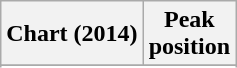<table class="wikitable sortable plainrowheaders">
<tr>
<th scope="col">Chart (2014)</th>
<th scope="col">Peak<br>position</th>
</tr>
<tr>
</tr>
<tr>
</tr>
<tr>
</tr>
</table>
